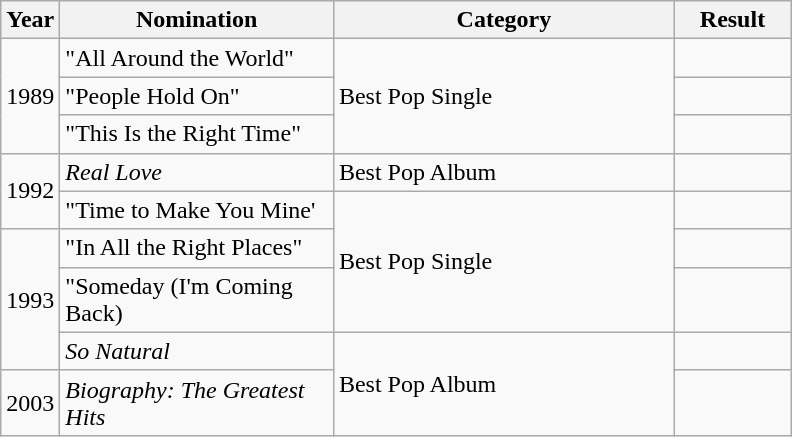<table class="wikitable">
<tr>
<th width="30">Year</th>
<th width="175">Nomination</th>
<th width="220">Category</th>
<th width="70">Result</th>
</tr>
<tr>
<td rowspan="3">1989</td>
<td>"All Around the World"</td>
<td rowspan="3">Best Pop Single</td>
<td></td>
</tr>
<tr>
<td>"People Hold On"</td>
<td></td>
</tr>
<tr>
<td>"This Is the Right Time"</td>
<td></td>
</tr>
<tr>
<td rowspan="2">1992</td>
<td><em>Real Love</em></td>
<td>Best Pop Album</td>
<td></td>
</tr>
<tr>
<td>"Time to Make You Mine'</td>
<td rowspan="3">Best Pop Single</td>
<td></td>
</tr>
<tr>
<td rowspan="3">1993</td>
<td>"In All the Right Places"</td>
<td></td>
</tr>
<tr>
<td>"Someday (I'm Coming Back)</td>
<td></td>
</tr>
<tr>
<td><em>So Natural</em></td>
<td rowspan="2">Best Pop Album</td>
<td></td>
</tr>
<tr>
<td>2003</td>
<td><em>Biography: The Greatest Hits</em></td>
<td></td>
</tr>
</table>
